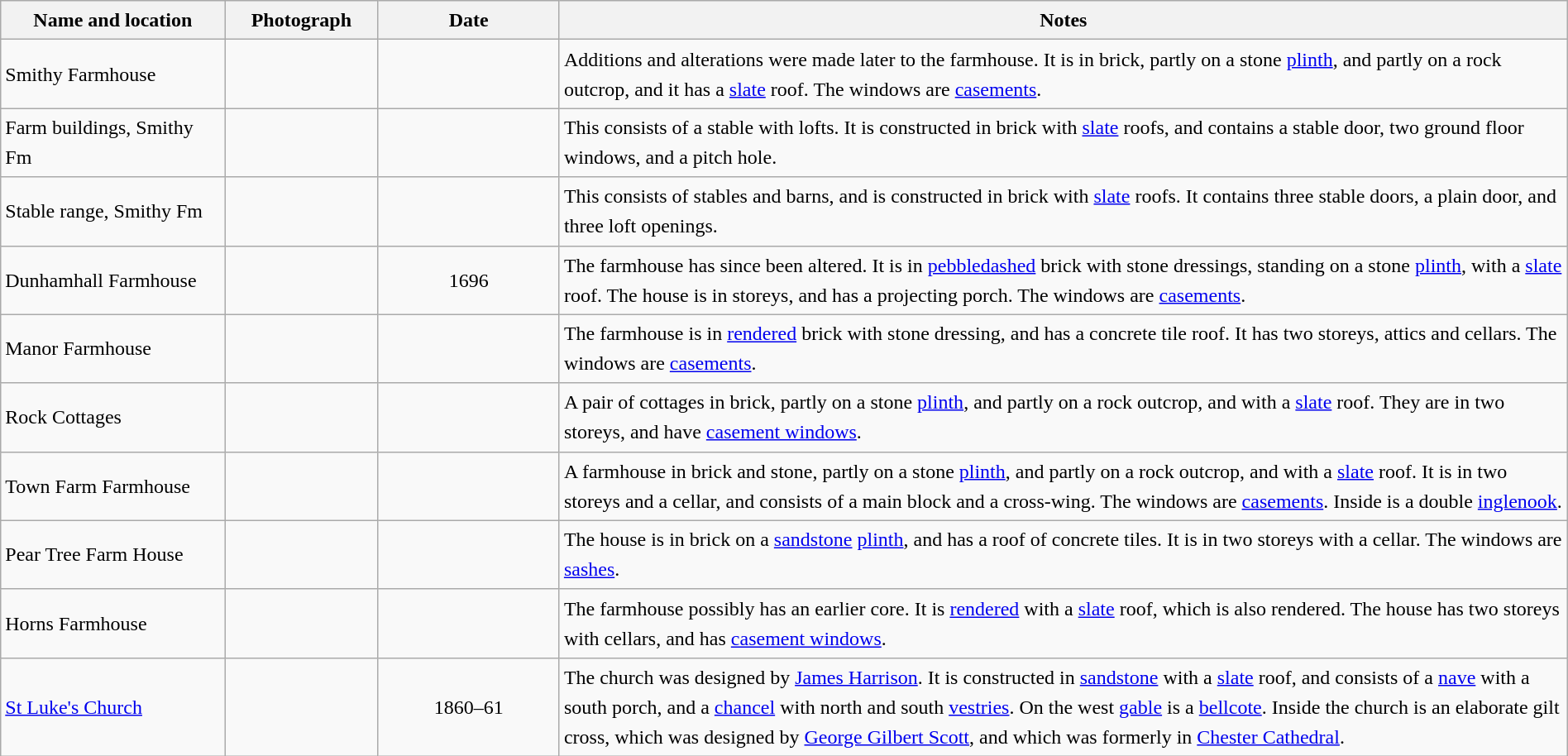<table class="wikitable sortable plainrowheaders" style="width:100%;border:0px;text-align:left;line-height:150%;">
<tr>
<th scope="col"  style="width:150px">Name and location</th>
<th scope="col"  style="width:100px" class="unsortable">Photograph</th>
<th scope="col"  style="width:120px">Date</th>
<th scope="col"  style="width:700px" class="unsortable">Notes</th>
</tr>
<tr>
<td>Smithy Farmhouse<br><small></small></td>
<td></td>
<td align="center"></td>
<td>Additions and alterations were made later to the farmhouse.  It is in brick, partly on a stone <a href='#'>plinth</a>, and partly on a rock outcrop, and it has a <a href='#'>slate</a> roof.  The windows are <a href='#'>casements</a>.</td>
</tr>
<tr>
<td>Farm buildings, Smithy Fm<br><small></small></td>
<td></td>
<td align="center"></td>
<td>This consists of a stable with lofts.  It is constructed in brick with <a href='#'>slate</a> roofs, and contains a stable door, two ground floor windows, and a pitch hole.</td>
</tr>
<tr>
<td>Stable range, Smithy Fm<br><small></small></td>
<td></td>
<td align="center"></td>
<td>This consists of stables and barns, and is constructed in brick with <a href='#'>slate</a> roofs.  It contains three stable doors, a plain door, and three loft openings.</td>
</tr>
<tr>
<td>Dunhamhall Farmhouse<br><small></small></td>
<td></td>
<td align="center">1696</td>
<td>The farmhouse has since been altered.  It is in <a href='#'>pebbledashed</a> brick with stone dressings, standing on a stone <a href='#'>plinth</a>, with a <a href='#'>slate</a> roof.  The house is in  storeys, and has a projecting porch.  The windows are <a href='#'>casements</a>.</td>
</tr>
<tr>
<td>Manor Farmhouse<br><small></small></td>
<td></td>
<td align="center"></td>
<td>The farmhouse is in <a href='#'>rendered</a> brick with stone dressing, and has a concrete tile roof.  It has two storeys, attics and cellars.  The windows are <a href='#'>casements</a>.</td>
</tr>
<tr>
<td>Rock Cottages<br><small></small></td>
<td></td>
<td align="center"></td>
<td>A pair of cottages in brick, partly on a stone <a href='#'>plinth</a>, and partly on a rock outcrop, and with a <a href='#'>slate</a> roof.  They are in two storeys, and have <a href='#'>casement windows</a>.</td>
</tr>
<tr>
<td>Town Farm Farmhouse<br><small></small></td>
<td></td>
<td align="center"></td>
<td>A farmhouse in brick and stone, partly on a stone <a href='#'>plinth</a>, and partly on a rock outcrop, and with a <a href='#'>slate</a> roof.  It is in two storeys and a cellar, and consists of a main block and a cross-wing.  The windows are <a href='#'>casements</a>.  Inside is a double <a href='#'>inglenook</a>.</td>
</tr>
<tr>
<td>Pear Tree Farm House<br><small></small></td>
<td></td>
<td align="center"></td>
<td>The house is in brick on a <a href='#'>sandstone</a> <a href='#'>plinth</a>, and has a roof of concrete tiles.  It is in two storeys with a cellar.  The windows are <a href='#'>sashes</a>.</td>
</tr>
<tr>
<td>Horns Farmhouse<br><small></small></td>
<td></td>
<td align="center"></td>
<td>The farmhouse possibly has an earlier core.  It is <a href='#'>rendered</a> with a <a href='#'>slate</a> roof, which is also rendered.  The house has two storeys with cellars, and has <a href='#'>casement windows</a>.</td>
</tr>
<tr>
<td><a href='#'>St Luke's Church</a><br><small></small></td>
<td></td>
<td align="center">1860–61</td>
<td>The church was designed by <a href='#'>James Harrison</a>. It is constructed in <a href='#'>sandstone</a> with a <a href='#'>slate</a> roof, and consists of a <a href='#'>nave</a> with a south porch, and a <a href='#'>chancel</a> with north and south <a href='#'>vestries</a>.  On the west <a href='#'>gable</a> is a <a href='#'>bellcote</a>.  Inside the church is an elaborate gilt cross, which was designed by <a href='#'>George Gilbert Scott</a>, and which was formerly in <a href='#'>Chester Cathedral</a>.</td>
</tr>
<tr>
</tr>
</table>
